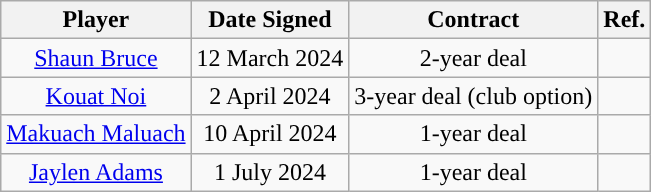<table class="wikitable sortable sortable" style="text-align: center">
<tr>
<th>Player</th>
<th>Date Signed</th>
<th>Contract</th>
<th>Ref.</th>
</tr>
<tr>
<td><a href='#'>Shaun Bruce</a></td>
<td>12 March 2024</td>
<td>2-year deal</td>
<td></td>
</tr>
<tr>
<td><a href='#'>Kouat Noi</a></td>
<td>2 April 2024</td>
<td>3-year deal (club option)</td>
<td></td>
</tr>
<tr>
<td><a href='#'>Makuach Maluach</a></td>
<td>10 April 2024</td>
<td>1-year deal</td>
<td></td>
</tr>
<tr>
<td><a href='#'>Jaylen Adams</a></td>
<td>1 July 2024</td>
<td>1-year deal</td>
<td></td>
</tr>
</table>
